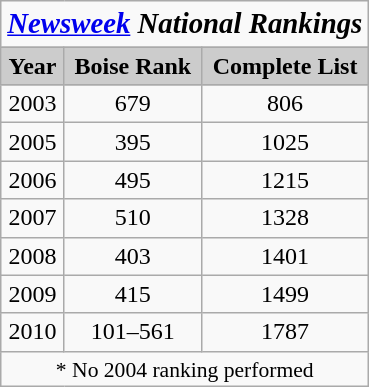<table class="wikitable">
<tr>
<td colspan="4" style="text-align:center;font-size:120%;"><strong><em><a href='#'>Newsweek</a><em> National Rankings<strong></td>
</tr>
<tr style="background:#ccc; text-align:center;"| colspan="3">
<th style="background:#ccc; color:#000;">Year</th>
<th style="background:#ccc; color:#000;">Boise Rank</th>
<th style="background:#ccc; color:#000;">Complete List</th>
</tr>
<tr>
<td style="text-align:center">2003</td>
<td style="text-align:center">679</td>
<td style="text-align:center">806</td>
</tr>
<tr>
<td style="text-align:center">2005</td>
<td style="text-align:center">395</td>
<td style="text-align:center">1025</td>
</tr>
<tr>
<td style="text-align:center">2006</td>
<td style="text-align:center">495</td>
<td style="text-align:center">1215</td>
</tr>
<tr>
<td style="text-align:center">2007</td>
<td style="text-align:center">510</td>
<td style="text-align:center">1328</td>
</tr>
<tr>
<td style="text-align:center">2008</td>
<td style="text-align:center">403</td>
<td style="text-align:center">1401</td>
</tr>
<tr>
<td style="text-align:center">2009</td>
<td style="text-align:center">415</td>
<td style="text-align:center">1499</td>
</tr>
<tr>
<td style="text-align:center">2010</td>
<td style="text-align:center">101–561</td>
<td style="text-align:center">1787</td>
</tr>
<tr>
<td colspan="4" style="text-align:center;font-size:90%;"></em>* No 2004 ranking performed<em></td>
</tr>
</table>
